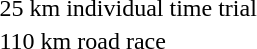<table>
<tr>
<td>25 km individual time trial</td>
<td></td>
<td></td>
<td></td>
</tr>
<tr>
<td>110 km road race</td>
<td></td>
<td></td>
<td></td>
</tr>
</table>
